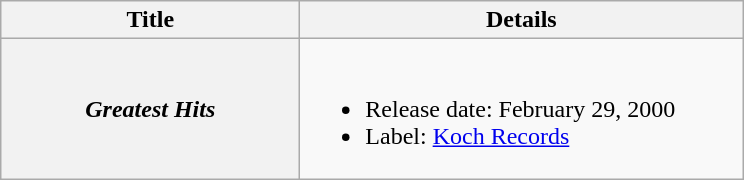<table class="wikitable plainrowheaders">
<tr>
<th style="width:12em;">Title</th>
<th style="width:18em;">Details</th>
</tr>
<tr>
<th scope="row"><em>Greatest Hits</em></th>
<td><br><ul><li>Release date: February 29, 2000</li><li>Label: <a href='#'>Koch Records</a></li></ul></td>
</tr>
</table>
